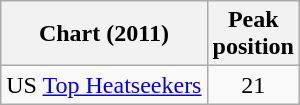<table class="wikitable sortable" border="1">
<tr>
<th>Chart (2011)</th>
<th>Peak<br>position</th>
</tr>
<tr>
<td>US <a href='#'>Top Heatseekers</a></td>
<td style="text-align:center;">21</td>
</tr>
</table>
